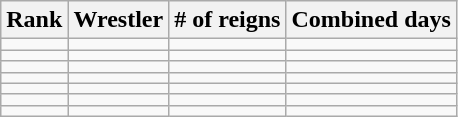<table class="wikitable sortable" style="text-align:center;">
<tr>
<th>Rank</th>
<th>Wrestler</th>
<th># of reigns</th>
<th>Combined days</th>
</tr>
<tr>
<td></td>
<td align="left"></td>
<td></td>
<td></td>
</tr>
<tr>
<td></td>
<td align="left"></td>
<td></td>
<td></td>
</tr>
<tr>
<td></td>
<td align="left"></td>
<td></td>
<td></td>
</tr>
<tr>
<td></td>
<td align="left"></td>
<td></td>
<td></td>
</tr>
<tr>
<td></td>
<td align="left"></td>
<td></td>
<td></td>
</tr>
<tr>
<td></td>
<td align="left"></td>
<td></td>
<td></td>
</tr>
<tr>
<td></td>
<td align="left"></td>
<td></td>
<td></td>
</tr>
</table>
